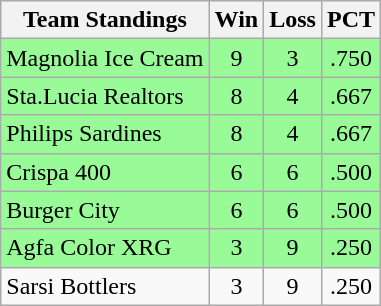<table class="wikitable">
<tr>
<th>Team Standings</th>
<th>Win</th>
<th>Loss</th>
<th>PCT</th>
</tr>
<tr style="text-align:center; background:#98fb98;">
<td align="left">Magnolia Ice Cream</td>
<td>9</td>
<td>3</td>
<td>.750</td>
</tr>
<tr style="text-align:center; background:#98fb98;">
<td align="left">Sta.Lucia Realtors</td>
<td>8</td>
<td>4</td>
<td>.667</td>
</tr>
<tr style="text-align:center; background:#98fb98;">
<td align="left">Philips Sardines</td>
<td>8</td>
<td>4</td>
<td>.667</td>
</tr>
<tr style="text-align:center; background:#98fb98;">
<td align="left">Crispa 400</td>
<td>6</td>
<td>6</td>
<td>.500</td>
</tr>
<tr style="text-align:center; background:#98fb98;">
<td align="left">Burger City</td>
<td>6</td>
<td>6</td>
<td>.500</td>
</tr>
<tr style="text-align:center; background:#98fb98;">
<td align="left">Agfa Color XRG</td>
<td>3</td>
<td>9</td>
<td>.250</td>
</tr>
<tr style="text-align:center;" bgcolor=>
<td align="left">Sarsi Bottlers</td>
<td>3</td>
<td>9</td>
<td>.250</td>
</tr>
</table>
